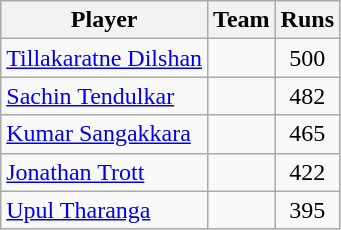<table class="wikitable">
<tr>
<th>Player</th>
<th>Team</th>
<th>Runs</th>
</tr>
<tr>
<td><a href='#'>Tillakaratne Dilshan</a></td>
<td></td>
<td style="text-align:center">500</td>
</tr>
<tr>
<td><a href='#'>Sachin Tendulkar</a></td>
<td></td>
<td style="text-align:center">482</td>
</tr>
<tr>
<td><a href='#'>Kumar Sangakkara</a></td>
<td></td>
<td style="text-align:center">465</td>
</tr>
<tr>
<td><a href='#'>Jonathan Trott</a></td>
<td></td>
<td style="text-align:center">422</td>
</tr>
<tr>
<td><a href='#'>Upul Tharanga</a></td>
<td></td>
<td style="text-align:center">395</td>
</tr>
</table>
